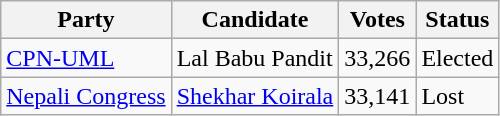<table class="wikitable">
<tr>
<th>Party</th>
<th>Candidate</th>
<th>Votes</th>
<th>Status</th>
</tr>
<tr>
<td><a href='#'>CPN-UML</a></td>
<td>Lal Babu Pandit</td>
<td>33,266</td>
<td>Elected</td>
</tr>
<tr>
<td><a href='#'>Nepali Congress</a></td>
<td><a href='#'>Shekhar Koirala</a></td>
<td>33,141</td>
<td>Lost</td>
</tr>
</table>
